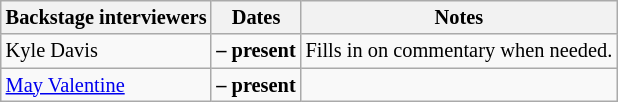<table class="sortable wikitable" style="font-size:85%; text-align:left;">
<tr>
<th>Backstage interviewers</th>
<th>Dates</th>
<th>Notes</th>
</tr>
<tr>
<td>Kyle Davis</td>
<td><strong> – present</strong></td>
<td>Fills in on commentary when needed.</td>
</tr>
<tr>
<td><a href='#'>May Valentine</a></td>
<td><strong> – present</strong></td>
<td></td>
</tr>
</table>
